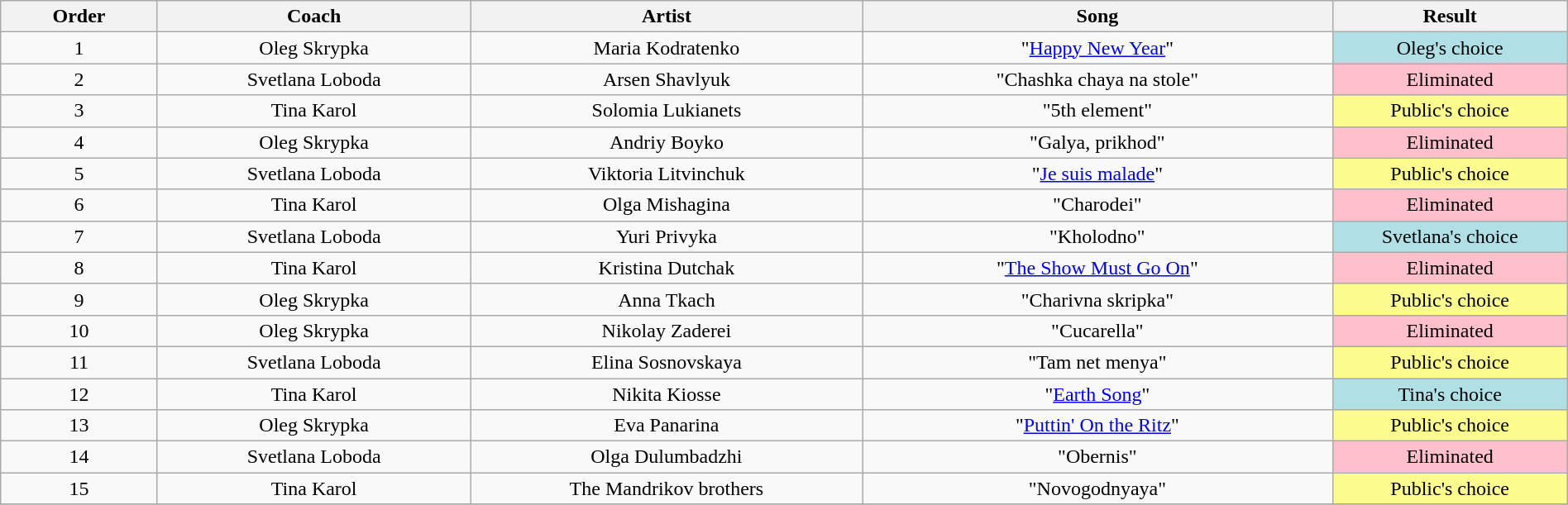<table class="wikitable" style="text-align:center; width:100%;">
<tr>
<th style="width:10%;">Order</th>
<th style="width:20%;">Coach</th>
<th style="width:25%;">Artist</th>
<th style="width:30%;">Song</th>
<th style="width:25%;">Result</th>
</tr>
<tr>
<td>1</td>
<td>Oleg Skrypka</td>
<td>Maria Kodratenko</td>
<td>"<a href='#'>Happy New Year</a>"</td>
<td style="background:#B0E0E6;">Oleg's choice</td>
</tr>
<tr>
<td>2</td>
<td>Svetlana Loboda</td>
<td>Arsen Shavlyuk</td>
<td>"Chashka chaya na stole"</td>
<td style="background:pink;">Eliminated</td>
</tr>
<tr>
<td>3</td>
<td>Tina Karol</td>
<td>Solomia Lukianets</td>
<td>"5th element"</td>
<td style="background:#fdfc8f;">Public's сhoice</td>
</tr>
<tr>
<td>4</td>
<td>Oleg Skrypka</td>
<td>Andriy Boyko</td>
<td>"Galya, prikhod"</td>
<td style="background:pink;">Eliminated</td>
</tr>
<tr>
<td>5</td>
<td>Svetlana Loboda</td>
<td>Viktoria Litvinchuk</td>
<td>"<a href='#'>Je suis malade</a>"</td>
<td style="background:#fdfc8f;">Public's сhoice</td>
</tr>
<tr>
<td>6</td>
<td>Tina Karol</td>
<td>Olga Mishagina</td>
<td>"Charodei"</td>
<td style="background:pink;">Eliminated</td>
</tr>
<tr>
<td>7</td>
<td>Svetlana Loboda</td>
<td>Yuri Privyka</td>
<td>"Kholodno"</td>
<td style="background:#B0E0E6;">Svetlana's choice</td>
</tr>
<tr>
<td>8</td>
<td>Tina Karol</td>
<td>Kristina Dutchak</td>
<td>"<a href='#'>The Show Must Go On</a>"</td>
<td style="background:pink;">Eliminated</td>
</tr>
<tr>
<td>9</td>
<td>Oleg Skrypka</td>
<td>Anna Tkach</td>
<td>"Charivna skripka"</td>
<td style="background:#fdfc8f;">Public's сhoice</td>
</tr>
<tr>
<td>10</td>
<td>Oleg Skrypka</td>
<td>Nikolay Zaderei</td>
<td>"Cucarella"</td>
<td style="background:pink;">Eliminated</td>
</tr>
<tr>
<td>11</td>
<td>Svetlana Loboda</td>
<td>Elina Sosnovskaya</td>
<td>"Tam net menya"</td>
<td style="background:#fdfc8f;">Public's сhoice</td>
</tr>
<tr>
<td>12</td>
<td>Tina Karol</td>
<td>Nikita Kiosse</td>
<td>"<a href='#'>Earth Song</a>"</td>
<td style="background:#B0E0E6;">Tina's choice</td>
</tr>
<tr>
<td>13</td>
<td>Oleg Skrypka</td>
<td>Eva Panarina</td>
<td>"<a href='#'>Puttin' On the Ritz</a>"</td>
<td style="background:#fdfc8f;">Public's сhoice</td>
</tr>
<tr>
<td>14</td>
<td>Svetlana Loboda</td>
<td>Olga Dulumbadzhi</td>
<td>"Obernis"</td>
<td style="background:pink;">Eliminated</td>
</tr>
<tr>
<td>15</td>
<td>Tina Karol</td>
<td>The Mandrikov brothers</td>
<td>"Novogodnyaya"</td>
<td style="background:#fdfc8f;">Public's choice</td>
</tr>
<tr>
</tr>
</table>
